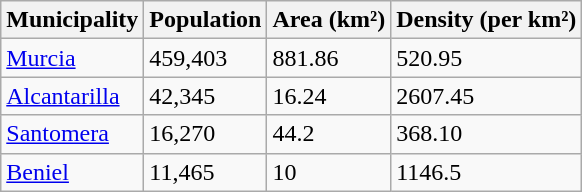<table class="wikitable">
<tr>
<th>Municipality</th>
<th>Population</th>
<th>Area (km²)</th>
<th>Density (per km²)</th>
</tr>
<tr>
<td><a href='#'>Murcia</a></td>
<td>459,403</td>
<td>881.86</td>
<td>520.95</td>
</tr>
<tr>
<td><a href='#'>Alcantarilla</a></td>
<td>42,345</td>
<td>16.24</td>
<td>2607.45</td>
</tr>
<tr>
<td><a href='#'>Santomera</a></td>
<td>16,270</td>
<td>44.2</td>
<td>368.10</td>
</tr>
<tr>
<td><a href='#'>Beniel</a></td>
<td>11,465</td>
<td>10</td>
<td>1146.5</td>
</tr>
</table>
